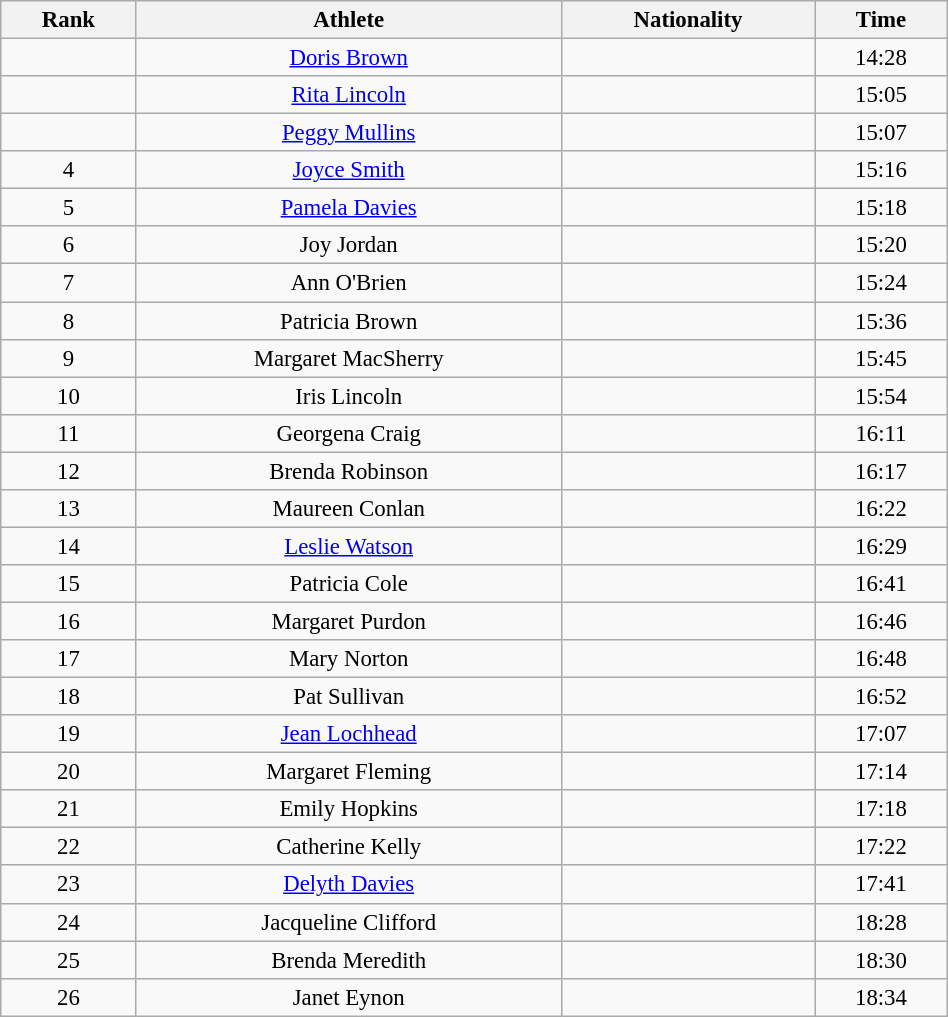<table class="wikitable sortable" style=" text-align:center; font-size:95%;" width="50%">
<tr>
<th>Rank</th>
<th>Athlete</th>
<th>Nationality</th>
<th>Time</th>
</tr>
<tr>
<td align=center></td>
<td><a href='#'>Doris Brown</a></td>
<td></td>
<td>14:28</td>
</tr>
<tr>
<td align=center></td>
<td><a href='#'>Rita Lincoln</a></td>
<td></td>
<td>15:05</td>
</tr>
<tr>
<td align=center></td>
<td><a href='#'>Peggy Mullins</a></td>
<td></td>
<td>15:07</td>
</tr>
<tr>
<td align=center>4</td>
<td><a href='#'>Joyce Smith</a></td>
<td></td>
<td>15:16</td>
</tr>
<tr>
<td align=center>5</td>
<td><a href='#'>Pamela Davies</a></td>
<td></td>
<td>15:18</td>
</tr>
<tr>
<td align=center>6</td>
<td>Joy Jordan</td>
<td></td>
<td>15:20</td>
</tr>
<tr>
<td align=center>7</td>
<td>Ann O'Brien</td>
<td></td>
<td>15:24</td>
</tr>
<tr>
<td align=center>8</td>
<td>Patricia Brown</td>
<td></td>
<td>15:36</td>
</tr>
<tr>
<td align=center>9</td>
<td>Margaret MacSherry</td>
<td></td>
<td>15:45</td>
</tr>
<tr>
<td align=center>10</td>
<td>Iris Lincoln</td>
<td></td>
<td>15:54</td>
</tr>
<tr>
<td align=center>11</td>
<td>Georgena Craig</td>
<td></td>
<td>16:11</td>
</tr>
<tr>
<td align=center>12</td>
<td>Brenda Robinson</td>
<td></td>
<td>16:17</td>
</tr>
<tr>
<td align=center>13</td>
<td>Maureen Conlan</td>
<td></td>
<td>16:22</td>
</tr>
<tr>
<td align=center>14</td>
<td><a href='#'>Leslie Watson</a></td>
<td></td>
<td>16:29</td>
</tr>
<tr>
<td align=center>15</td>
<td>Patricia Cole</td>
<td></td>
<td>16:41</td>
</tr>
<tr>
<td align=center>16</td>
<td>Margaret Purdon</td>
<td></td>
<td>16:46</td>
</tr>
<tr>
<td align=center>17</td>
<td>Mary Norton</td>
<td></td>
<td>16:48</td>
</tr>
<tr>
<td align=center>18</td>
<td>Pat Sullivan</td>
<td></td>
<td>16:52</td>
</tr>
<tr>
<td align=center>19</td>
<td><a href='#'>Jean Lochhead</a></td>
<td></td>
<td>17:07</td>
</tr>
<tr>
<td align=center>20</td>
<td>Margaret Fleming</td>
<td></td>
<td>17:14</td>
</tr>
<tr>
<td align=center>21</td>
<td>Emily Hopkins</td>
<td></td>
<td>17:18</td>
</tr>
<tr>
<td align=center>22</td>
<td>Catherine Kelly</td>
<td></td>
<td>17:22</td>
</tr>
<tr>
<td align=center>23</td>
<td><a href='#'>Delyth Davies</a></td>
<td></td>
<td>17:41</td>
</tr>
<tr>
<td align=center>24</td>
<td>Jacqueline Clifford</td>
<td></td>
<td>18:28</td>
</tr>
<tr>
<td align=center>25</td>
<td>Brenda Meredith</td>
<td></td>
<td>18:30</td>
</tr>
<tr>
<td align=center>26</td>
<td>Janet Eynon</td>
<td></td>
<td>18:34</td>
</tr>
</table>
